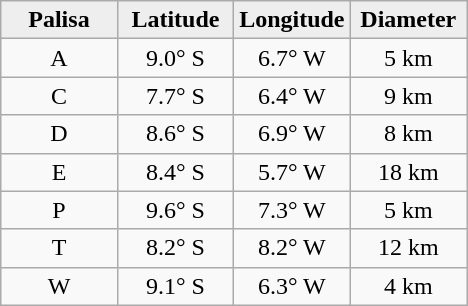<table class="wikitable">
<tr>
<th width="25%" style="background:#eeeeee;">Palisa</th>
<th width="25%" style="background:#eeeeee;">Latitude</th>
<th width="25%" style="background:#eeeeee;">Longitude</th>
<th width="25%" style="background:#eeeeee;">Diameter</th>
</tr>
<tr>
<td align="center">A</td>
<td align="center">9.0° S</td>
<td align="center">6.7° W</td>
<td align="center">5 km</td>
</tr>
<tr>
<td align="center">C</td>
<td align="center">7.7° S</td>
<td align="center">6.4° W</td>
<td align="center">9 km</td>
</tr>
<tr>
<td align="center">D</td>
<td align="center">8.6° S</td>
<td align="center">6.9° W</td>
<td align="center">8 km</td>
</tr>
<tr>
<td align="center">E</td>
<td align="center">8.4° S</td>
<td align="center">5.7° W</td>
<td align="center">18 km</td>
</tr>
<tr>
<td align="center">P</td>
<td align="center">9.6° S</td>
<td align="center">7.3° W</td>
<td align="center">5 km</td>
</tr>
<tr>
<td align="center">T</td>
<td align="center">8.2° S</td>
<td align="center">8.2° W</td>
<td align="center">12 km</td>
</tr>
<tr>
<td align="center">W</td>
<td align="center">9.1° S</td>
<td align="center">6.3° W</td>
<td align="center">4 km</td>
</tr>
</table>
